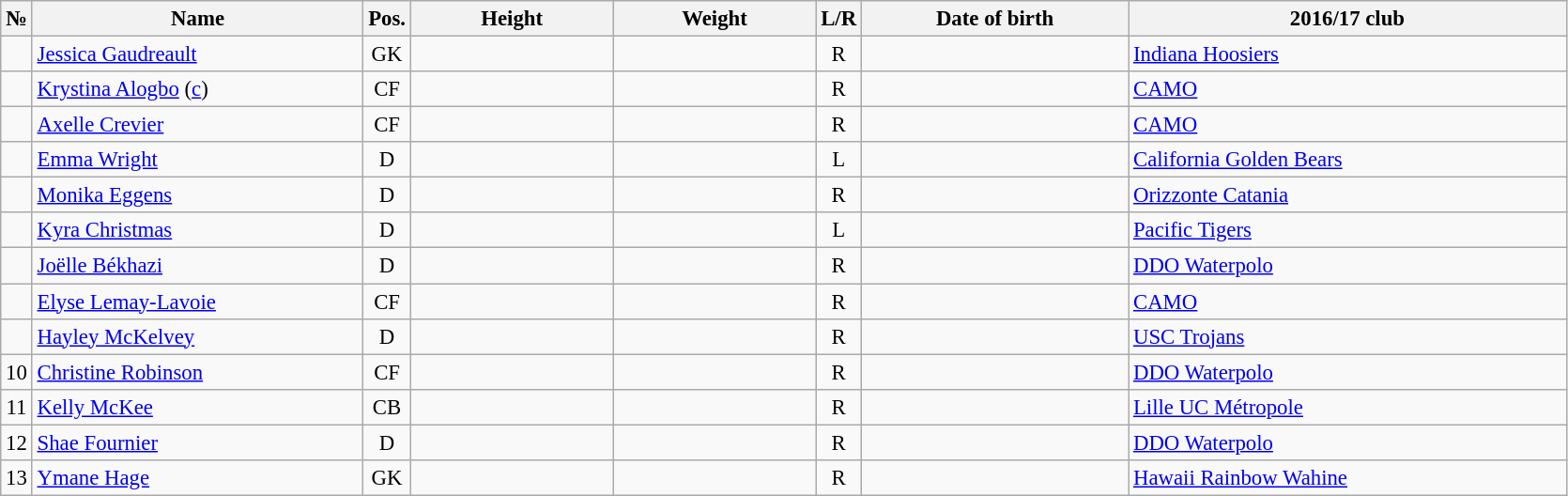<table class="wikitable sortable" style="font-size:95%; text-align:center;">
<tr>
<th>№</th>
<th style="width:15em">Name</th>
<th>Pos.</th>
<th style="width:9em">Height</th>
<th style="width:9em">Weight</th>
<th>L/R</th>
<th style="width:12em">Date of birth</th>
<th style="width:20em">2016/17 club</th>
</tr>
<tr>
<td></td>
<td style="text-align:left;"><a href='#'>Jessica Gaudreault</a></td>
<td>GK</td>
<td></td>
<td></td>
<td>R</td>
<td style="text-align:right;"></td>
<td style="text-align:left;"> <a href='#'>Indiana Hoosiers</a></td>
</tr>
<tr>
<td></td>
<td style="text-align:left;"><a href='#'>Krystina Alogbo</a> (<a href='#'>c</a>)</td>
<td>CF</td>
<td></td>
<td></td>
<td>R</td>
<td style="text-align:right;"></td>
<td style="text-align:left;"> <a href='#'>CAMO</a></td>
</tr>
<tr>
<td></td>
<td style="text-align:left;"><a href='#'>Axelle Crevier</a></td>
<td>CF</td>
<td></td>
<td></td>
<td>R</td>
<td style="text-align:right;"></td>
<td style="text-align:left;"> <a href='#'>CAMO</a></td>
</tr>
<tr>
<td></td>
<td style="text-align:left;"><a href='#'>Emma Wright</a></td>
<td>D</td>
<td></td>
<td></td>
<td>L</td>
<td style="text-align:right;"></td>
<td style="text-align:left;"> <a href='#'>California Golden Bears</a></td>
</tr>
<tr>
<td></td>
<td style="text-align:left;"><a href='#'>Monika Eggens</a></td>
<td>D</td>
<td></td>
<td></td>
<td>R</td>
<td style="text-align:right;"></td>
<td style="text-align:left;"> <a href='#'>Orizzonte Catania</a></td>
</tr>
<tr>
<td></td>
<td style="text-align:left;"><a href='#'>Kyra Christmas</a></td>
<td>D</td>
<td></td>
<td></td>
<td>L</td>
<td style="text-align:right;"></td>
<td style="text-align:left;"> <a href='#'>Pacific Tigers</a></td>
</tr>
<tr>
<td></td>
<td style="text-align:left;"><a href='#'>Joëlle Békhazi</a></td>
<td>D</td>
<td></td>
<td></td>
<td>R</td>
<td style="text-align:right;"></td>
<td style="text-align:left;"> <a href='#'>DDO Waterpolo</a></td>
</tr>
<tr>
<td></td>
<td style="text-align:left;"><a href='#'>Elyse Lemay-Lavoie</a></td>
<td>CF</td>
<td></td>
<td></td>
<td>R</td>
<td style="text-align:right;"></td>
<td style="text-align:left;"> <a href='#'>CAMO</a></td>
</tr>
<tr>
<td></td>
<td style="text-align:left;"><a href='#'>Hayley McKelvey</a></td>
<td>D</td>
<td></td>
<td></td>
<td>R</td>
<td style="text-align:right;"></td>
<td style="text-align:left;"> <a href='#'>USC Trojans</a></td>
</tr>
<tr>
<td>10</td>
<td style="text-align:left;"><a href='#'>Christine Robinson</a></td>
<td>CF</td>
<td></td>
<td></td>
<td>R</td>
<td style="text-align:right;"></td>
<td style="text-align:left;"> <a href='#'>DDO Waterpolo</a></td>
</tr>
<tr>
<td>11</td>
<td style="text-align:left;"><a href='#'>Kelly McKee</a></td>
<td>CB</td>
<td></td>
<td></td>
<td>R</td>
<td style="text-align:right;"></td>
<td style="text-align:left;"> <a href='#'>Lille UC Métropole</a></td>
</tr>
<tr>
<td>12</td>
<td style="text-align:left;"><a href='#'>Shae Fournier</a></td>
<td>D</td>
<td></td>
<td></td>
<td>R</td>
<td style="text-align:right;"></td>
<td style="text-align:left;"> <a href='#'>DDO Waterpolo</a></td>
</tr>
<tr>
<td>13</td>
<td style="text-align:left;"><a href='#'>Ymane Hage</a></td>
<td>GK</td>
<td></td>
<td></td>
<td>R</td>
<td style="text-align:right;"></td>
<td style="text-align:left;"> <a href='#'>Hawaii Rainbow Wahine</a></td>
</tr>
</table>
